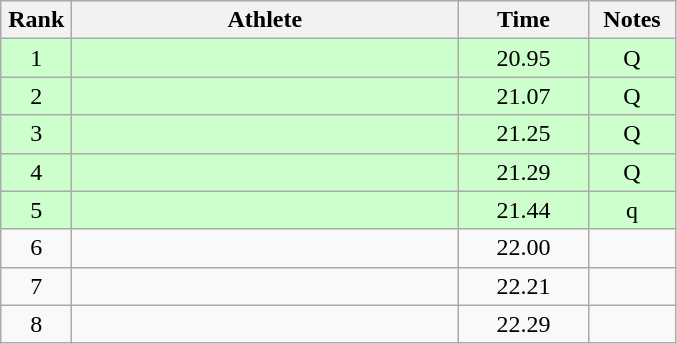<table class="wikitable" style="text-align:center">
<tr>
<th width=40>Rank</th>
<th width=250>Athlete</th>
<th width=80>Time</th>
<th width=50>Notes</th>
</tr>
<tr bgcolor=ccffcc>
<td>1</td>
<td align=left></td>
<td>20.95</td>
<td>Q</td>
</tr>
<tr bgcolor=ccffcc>
<td>2</td>
<td align=left></td>
<td>21.07</td>
<td>Q</td>
</tr>
<tr bgcolor=ccffcc>
<td>3</td>
<td align=left></td>
<td>21.25</td>
<td>Q</td>
</tr>
<tr bgcolor=ccffcc>
<td>4</td>
<td align=left></td>
<td>21.29</td>
<td>Q</td>
</tr>
<tr bgcolor=ccffcc>
<td>5</td>
<td align=left></td>
<td>21.44</td>
<td>q</td>
</tr>
<tr>
<td>6</td>
<td align=left></td>
<td>22.00</td>
<td></td>
</tr>
<tr>
<td>7</td>
<td align=left></td>
<td>22.21</td>
<td></td>
</tr>
<tr>
<td>8</td>
<td align=left></td>
<td>22.29</td>
<td></td>
</tr>
</table>
